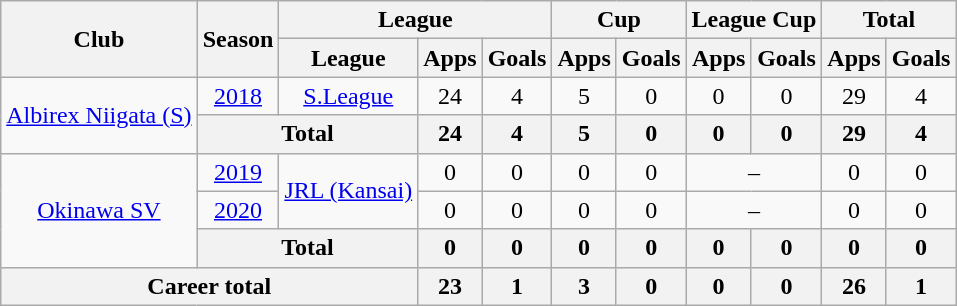<table class="wikitable" Style="text-align: center">
<tr>
<th rowspan="2">Club</th>
<th rowspan="2">Season</th>
<th colspan="3">League</th>
<th colspan="2">Cup</th>
<th colspan="2">League Cup</th>
<th colspan="2">Total</th>
</tr>
<tr>
<th>League</th>
<th>Apps</th>
<th>Goals</th>
<th>Apps</th>
<th>Goals</th>
<th>Apps</th>
<th>Goals</th>
<th>Apps</th>
<th>Goals</th>
</tr>
<tr>
<td rowspan="2"><a href='#'>Albirex Niigata (S)</a></td>
<td><a href='#'>2018</a></td>
<td><a href='#'>S.League</a></td>
<td>24</td>
<td>4</td>
<td>5</td>
<td>0</td>
<td>0</td>
<td>0</td>
<td>29</td>
<td>4</td>
</tr>
<tr>
<th colspan=2>Total</th>
<th>24</th>
<th>4</th>
<th>5</th>
<th>0</th>
<th>0</th>
<th>0</th>
<th>29</th>
<th>4</th>
</tr>
<tr>
<td rowspan="3"><a href='#'>Okinawa SV</a></td>
<td><a href='#'>2019</a></td>
<td rowspan="2"><a href='#'>JRL (Kansai)</a></td>
<td>0</td>
<td>0</td>
<td>0</td>
<td>0</td>
<td colspan="2">–</td>
<td>0</td>
<td>0</td>
</tr>
<tr>
<td><a href='#'>2020</a></td>
<td>0</td>
<td>0</td>
<td>0</td>
<td>0</td>
<td colspan="2">–</td>
<td>0</td>
<td>0</td>
</tr>
<tr>
<th colspan=2>Total</th>
<th>0</th>
<th>0</th>
<th>0</th>
<th>0</th>
<th>0</th>
<th>0</th>
<th>0</th>
<th>0</th>
</tr>
<tr>
<th colspan=3>Career total</th>
<th>23</th>
<th>1</th>
<th>3</th>
<th>0</th>
<th>0</th>
<th>0</th>
<th>26</th>
<th>1</th>
</tr>
</table>
